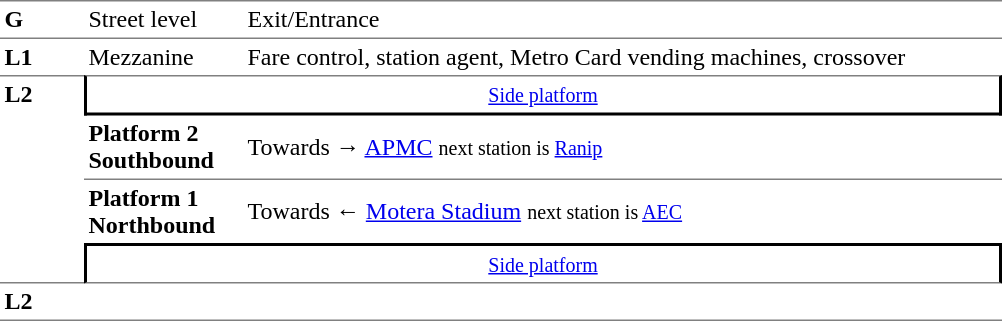<table table border=0 cellspacing=0 cellpadding=3>
<tr>
<td style="border-bottom:solid 1px gray;border-top:solid 1px gray;" width=50 valign=top><strong>G</strong></td>
<td style="border-top:solid 1px gray;border-bottom:solid 1px gray;" width=100 valign=top>Street level</td>
<td style="border-top:solid 1px gray;border-bottom:solid 1px gray;" width=500 valign=top>Exit/Entrance</td>
</tr>
<tr>
<td valign=top><strong>L1</strong></td>
<td valign=top>Mezzanine</td>
<td valign=top>Fare control, station agent, Metro Card vending machines, crossover<br></td>
</tr>
<tr>
<td style="border-top:solid 1px gray;border-bottom:solid 1px gray;" width=50 rowspan=4 valign=top><strong>L2</strong></td>
<td style="border-top:solid 1px gray;border-right:solid 2px black;border-left:solid 2px black;border-bottom:solid 2px black;text-align:center;" colspan=2><small><a href='#'>Side platform</a></small></td>
</tr>
<tr>
<td style="border-bottom:solid 1px gray;" width=100><span><strong>Platform 2</strong><br><strong>Southbound</strong></span></td>
<td style="border-bottom:solid 1px gray;" width=500>Towards → <a href='#'>APMC</a> <small>next station is <a href='#'>Ranip</a></small></td>
</tr>
<tr>
<td><span><strong>Platform 1</strong><br><strong>Northbound</strong></span></td>
<td>Towards ← <a href='#'>Motera Stadium</a> <small>next station is <a href='#'>AEC</a></small></td>
</tr>
<tr>
<td style="border-top:solid 2px black;border-right:solid 2px black;border-left:solid 2px black;border-bottom:solid 1px gray;" colspan=2  align=center><small><a href='#'>Side platform</a></small></td>
</tr>
<tr>
<td style="border-bottom:solid 1px gray;" width=50 rowspan=2 valign=top><strong>L2</strong></td>
<td style="border-bottom:solid 1px gray;" width=100></td>
<td style="border-bottom:solid 1px gray;" width=500></td>
</tr>
<tr>
</tr>
</table>
